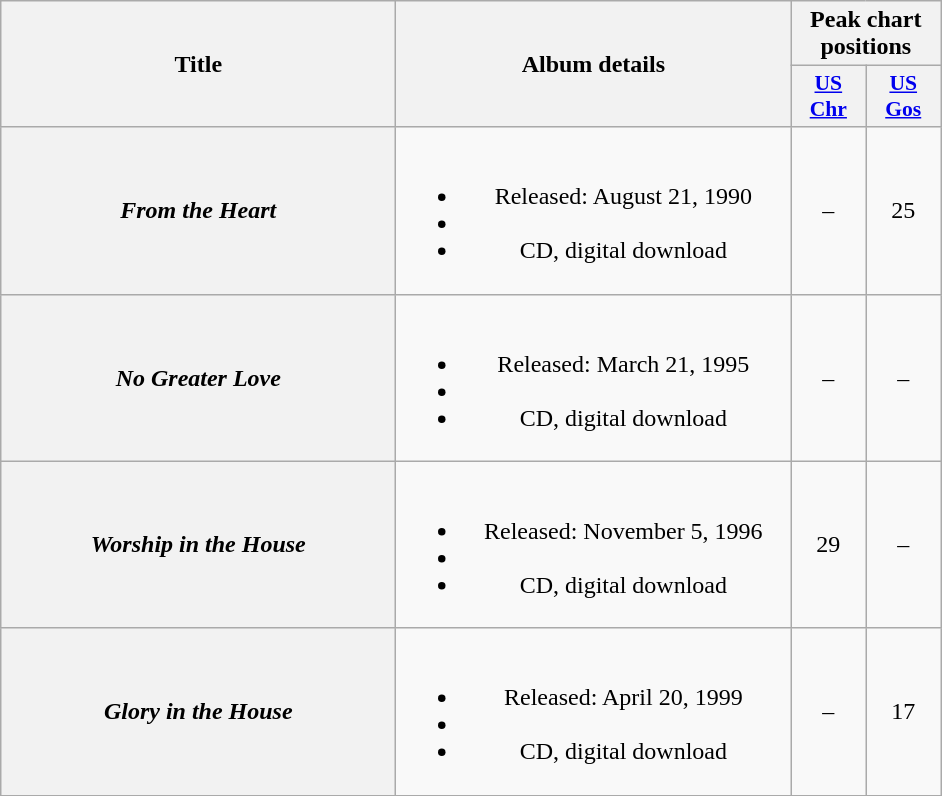<table class="wikitable plainrowheaders" style="text-align:center;">
<tr>
<th scope="col" rowspan="2" style="width:16em;">Title</th>
<th scope="col" rowspan="2" style="width:16em;">Album details</th>
<th scope="col" colspan="2">Peak chart positions</th>
</tr>
<tr>
<th style="width:3em; font-size:90%"><a href='#'>US<br>Chr</a></th>
<th style="width:3em; font-size:90%"><a href='#'>US<br>Gos</a></th>
</tr>
<tr>
<th scope="row"><em>From the Heart</em></th>
<td><br><ul><li>Released: August 21, 1990</li><li></li><li>CD, digital download</li></ul></td>
<td>–</td>
<td>25</td>
</tr>
<tr>
<th scope="row"><em>No Greater Love</em></th>
<td><br><ul><li>Released: March 21, 1995</li><li></li><li>CD, digital download</li></ul></td>
<td>–</td>
<td>–</td>
</tr>
<tr>
<th scope="row"><em>Worship in the House</em></th>
<td><br><ul><li>Released: November 5, 1996</li><li></li><li>CD, digital download</li></ul></td>
<td>29</td>
<td>–</td>
</tr>
<tr>
<th scope="row"><em>Glory in the House</em></th>
<td><br><ul><li>Released: April 20, 1999</li><li></li><li>CD, digital download</li></ul></td>
<td>–</td>
<td>17</td>
</tr>
</table>
